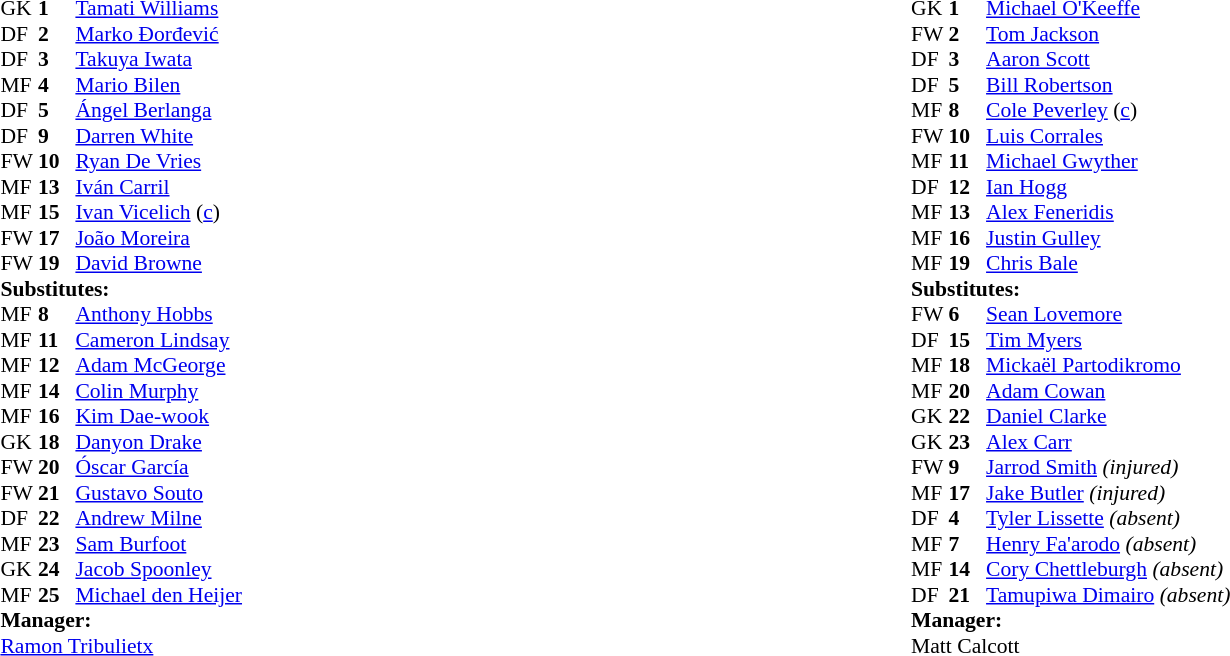<table width=100%>
<tr>
<td valign=top width=50%><br><table style="font-size:90%" cellspacing=0 cellpadding=0 align=center>
<tr>
<th width=25></th>
<th width=25></th>
</tr>
<tr>
<td>GK</td>
<td><strong>1</strong></td>
<td> <a href='#'>Tamati Williams</a></td>
</tr>
<tr>
<td>DF</td>
<td><strong>2</strong></td>
<td> <a href='#'>Marko Đorđević</a></td>
</tr>
<tr>
<td>DF</td>
<td><strong>3</strong></td>
<td> <a href='#'>Takuya Iwata</a></td>
</tr>
<tr>
<td>MF</td>
<td><strong>4</strong></td>
<td> <a href='#'>Mario Bilen</a></td>
<td></td>
</tr>
<tr>
<td>DF</td>
<td><strong>5</strong></td>
<td> <a href='#'>Ángel Berlanga</a></td>
</tr>
<tr>
<td>DF</td>
<td><strong>9</strong></td>
<td> <a href='#'>Darren White</a></td>
</tr>
<tr>
<td>FW</td>
<td><strong>10</strong></td>
<td> <a href='#'>Ryan De Vries</a></td>
</tr>
<tr>
<td>MF</td>
<td><strong>13</strong></td>
<td> <a href='#'>Iván Carril</a></td>
<td></td>
<td></td>
</tr>
<tr>
<td>MF</td>
<td><strong>15</strong></td>
<td> <a href='#'>Ivan Vicelich</a> (<a href='#'>c</a>)</td>
<td></td>
<td></td>
</tr>
<tr>
<td>FW</td>
<td><strong>17</strong></td>
<td> <a href='#'>João Moreira</a></td>
<td></td>
<td></td>
</tr>
<tr>
<td>FW</td>
<td><strong>19</strong></td>
<td> <a href='#'>David Browne</a></td>
<td></td>
</tr>
<tr>
<td colspan=3><strong>Substitutes:</strong></td>
</tr>
<tr>
<td>MF</td>
<td><strong>8</strong></td>
<td> <a href='#'>Anthony Hobbs</a></td>
</tr>
<tr>
<td>MF</td>
<td><strong>11</strong></td>
<td> <a href='#'>Cameron Lindsay</a></td>
</tr>
<tr>
<td>MF</td>
<td><strong>12</strong></td>
<td> <a href='#'>Adam McGeorge</a></td>
<td></td>
<td></td>
</tr>
<tr>
<td>MF</td>
<td><strong>14</strong></td>
<td> <a href='#'>Colin Murphy</a></td>
</tr>
<tr>
<td>MF</td>
<td><strong>16</strong></td>
<td> <a href='#'>Kim Dae-wook</a></td>
<td></td>
<td></td>
</tr>
<tr>
<td>GK</td>
<td><strong>18</strong></td>
<td> <a href='#'>Danyon Drake</a></td>
</tr>
<tr>
<td>FW</td>
<td><strong>20</strong></td>
<td> <a href='#'>Óscar García</a></td>
</tr>
<tr>
<td>FW</td>
<td><strong>21</strong></td>
<td> <a href='#'>Gustavo Souto</a></td>
<td></td>
<td></td>
</tr>
<tr>
<td>DF</td>
<td><strong>22</strong></td>
<td> <a href='#'>Andrew Milne</a></td>
</tr>
<tr>
<td>MF</td>
<td><strong>23</strong></td>
<td> <a href='#'>Sam Burfoot</a></td>
</tr>
<tr>
<td>GK</td>
<td><strong>24</strong></td>
<td> <a href='#'>Jacob Spoonley</a></td>
</tr>
<tr>
<td>MF</td>
<td><strong>25</strong></td>
<td> <a href='#'>Michael den Heijer</a></td>
</tr>
<tr>
<td colspan=3><strong>Manager:</strong></td>
</tr>
<tr>
<td colspan=4> <a href='#'>Ramon Tribulietx</a></td>
</tr>
</table>
</td>
<td valign=top></td>
<td valign=top width=50%><br><table style="font-size:90%" cellspacing=0 cellpadding=0 align=center>
<tr>
<th width=25></th>
<th width=25></th>
</tr>
<tr>
<td>GK</td>
<td><strong>1</strong></td>
<td> <a href='#'>Michael O'Keeffe</a></td>
</tr>
<tr>
<td>FW</td>
<td><strong>2</strong></td>
<td> <a href='#'>Tom Jackson</a></td>
<td></td>
<td></td>
</tr>
<tr>
<td>DF</td>
<td><strong>3</strong></td>
<td> <a href='#'>Aaron Scott</a></td>
<td></td>
<td></td>
</tr>
<tr>
<td>DF</td>
<td><strong>5</strong></td>
<td> <a href='#'>Bill Robertson</a></td>
</tr>
<tr>
<td>MF</td>
<td><strong>8</strong></td>
<td> <a href='#'>Cole Peverley</a> (<a href='#'>c</a>)</td>
</tr>
<tr>
<td>FW</td>
<td><strong>10</strong></td>
<td> <a href='#'>Luis Corrales</a></td>
</tr>
<tr>
<td>MF</td>
<td><strong>11</strong></td>
<td> <a href='#'>Michael Gwyther</a></td>
<td></td>
</tr>
<tr>
<td>DF</td>
<td><strong>12</strong></td>
<td> <a href='#'>Ian Hogg</a></td>
<td></td>
</tr>
<tr>
<td>MF</td>
<td><strong>13</strong></td>
<td> <a href='#'>Alex Feneridis</a></td>
<td></td>
</tr>
<tr>
<td>MF</td>
<td><strong>16</strong></td>
<td> <a href='#'>Justin Gulley</a></td>
</tr>
<tr>
<td>MF</td>
<td><strong>19</strong></td>
<td> <a href='#'>Chris Bale</a></td>
<td></td>
</tr>
<tr>
<td colspan=3><strong>Substitutes:</strong></td>
</tr>
<tr>
<td>FW</td>
<td><strong>6</strong></td>
<td> <a href='#'>Sean Lovemore</a></td>
<td></td>
<td></td>
</tr>
<tr>
<td>DF</td>
<td><strong>15</strong></td>
<td> <a href='#'>Tim Myers</a></td>
<td></td>
<td></td>
</tr>
<tr>
<td>MF</td>
<td><strong>18</strong></td>
<td> <a href='#'>Mickaël Partodikromo</a></td>
</tr>
<tr>
<td>MF</td>
<td><strong>20</strong></td>
<td> <a href='#'>Adam Cowan</a></td>
</tr>
<tr>
<td>GK</td>
<td><strong>22</strong></td>
<td> <a href='#'>Daniel Clarke</a></td>
</tr>
<tr>
<td>GK</td>
<td><strong>23</strong></td>
<td> <a href='#'>Alex Carr</a></td>
</tr>
<tr>
<td>FW</td>
<td><strong>9</strong></td>
<td> <a href='#'>Jarrod Smith</a> <em>(injured)</em></td>
</tr>
<tr>
<td>MF</td>
<td><strong>17</strong></td>
<td> <a href='#'>Jake Butler</a> <em>(injured)</em></td>
</tr>
<tr>
<td>DF</td>
<td><strong>4</strong></td>
<td> <a href='#'>Tyler Lissette</a> <em>(absent)</em></td>
</tr>
<tr>
<td>MF</td>
<td><strong>7</strong></td>
<td> <a href='#'>Henry Fa'arodo</a> <em>(absent)</em></td>
</tr>
<tr>
<td>MF</td>
<td><strong>14</strong></td>
<td> <a href='#'>Cory Chettleburgh</a> <em>(absent)</em></td>
</tr>
<tr>
<td>DF</td>
<td><strong>21</strong></td>
<td> <a href='#'>Tamupiwa Dimairo</a> <em>(absent)</em></td>
</tr>
<tr>
<td colspan=3><strong>Manager:</strong></td>
</tr>
<tr>
<td colspan=4> Matt Calcott</td>
</tr>
</table>
</td>
</tr>
</table>
